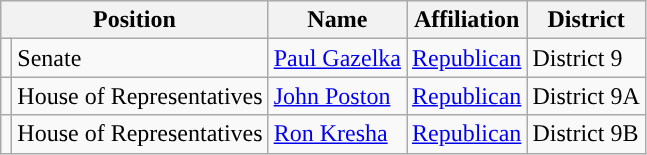<table class="wikitable">
<tr>
<th colspan="2">Position</th>
<th>Name</th>
<th>Affiliation</th>
<th>District</th>
</tr>
<tr>
<td style="background-color:"></td>
<td>Senate</td>
<td><a href='#'>Paul Gazelka</a></td>
<td><a href='#'>Republican</a></td>
<td>District 9</td>
</tr>
<tr>
<td style="background-color:"></td>
<td>House of Representatives</td>
<td><a href='#'>John Poston</a></td>
<td><a href='#'>Republican</a></td>
<td>District 9A</td>
</tr>
<tr>
<td style="background-color:"></td>
<td>House of Representatives</td>
<td><a href='#'>Ron Kresha</a></td>
<td><a href='#'>Republican</a></td>
<td>District 9B</td>
</tr>
</table>
